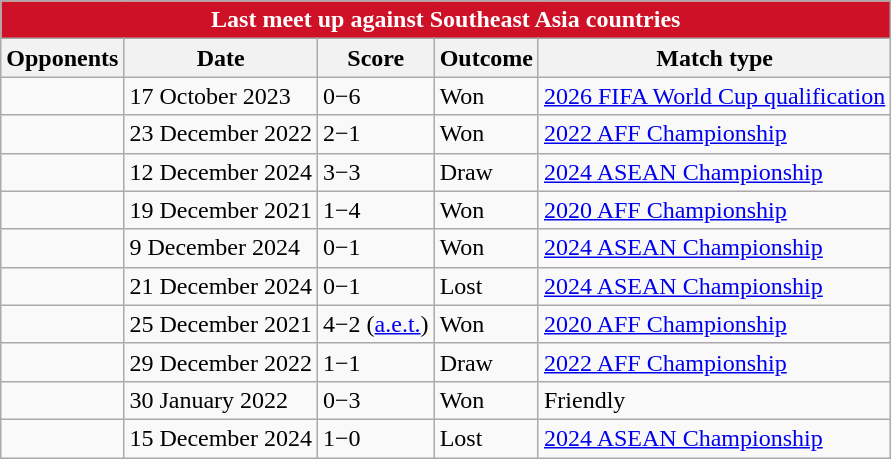<table class="wikitable">
<tr>
<th colspan="5" style="background: #CE1126; color: #FFFFFF;">Last meet up against Southeast Asia countries</th>
</tr>
<tr>
<th>Opponents</th>
<th>Date</th>
<th>Score</th>
<th>Outcome</th>
<th>Match type</th>
</tr>
<tr>
<td></td>
<td>17 October 2023</td>
<td>0−6</td>
<td>Won</td>
<td><a href='#'>2026 FIFA World Cup qualification</a></td>
</tr>
<tr>
<td></td>
<td>23 December 2022</td>
<td>2−1</td>
<td>Won</td>
<td><a href='#'>2022 AFF Championship</a></td>
</tr>
<tr>
<td></td>
<td>12 December 2024</td>
<td>3−3</td>
<td>Draw</td>
<td><a href='#'>2024 ASEAN Championship</a></td>
</tr>
<tr>
<td></td>
<td>19 December 2021</td>
<td>1−4</td>
<td>Won</td>
<td><a href='#'>2020 AFF Championship</a></td>
</tr>
<tr>
<td></td>
<td>9 December 2024</td>
<td>0−1</td>
<td>Won</td>
<td><a href='#'>2024 ASEAN Championship</a></td>
</tr>
<tr>
<td></td>
<td>21 December 2024</td>
<td>0−1</td>
<td>Lost</td>
<td><a href='#'>2024 ASEAN Championship</a></td>
</tr>
<tr>
<td></td>
<td>25 December 2021</td>
<td>4−2 (<a href='#'>a.e.t.</a>)</td>
<td>Won</td>
<td><a href='#'>2020 AFF Championship</a></td>
</tr>
<tr>
<td></td>
<td>29 December 2022</td>
<td>1−1</td>
<td>Draw</td>
<td><a href='#'>2022 AFF Championship</a></td>
</tr>
<tr>
<td></td>
<td>30 January 2022</td>
<td>0−3</td>
<td>Won</td>
<td>Friendly</td>
</tr>
<tr>
<td></td>
<td>15 December 2024</td>
<td>1−0</td>
<td>Lost</td>
<td><a href='#'>2024 ASEAN Championship</a></td>
</tr>
</table>
